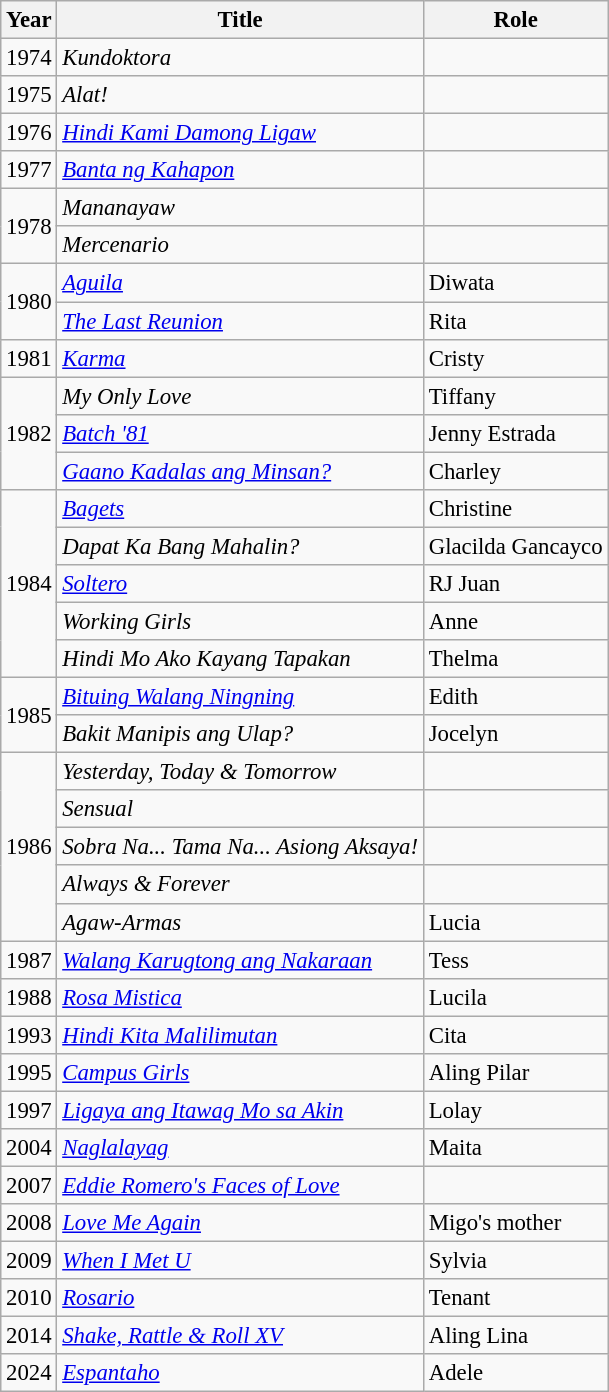<table class=wikitable style="font-size: 95%;">
<tr>
<th>Year</th>
<th>Title</th>
<th>Role</th>
</tr>
<tr>
<td>1974</td>
<td><em>Kundoktora</em></td>
<td></td>
</tr>
<tr>
<td>1975</td>
<td><em>Alat!</em></td>
<td></td>
</tr>
<tr>
<td>1976</td>
<td><em><a href='#'>Hindi Kami Damong Ligaw</a></em></td>
<td></td>
</tr>
<tr>
<td>1977</td>
<td><em><a href='#'>Banta ng Kahapon</a></em></td>
<td></td>
</tr>
<tr>
<td rowspan="2">1978</td>
<td><em>Mananayaw</em></td>
<td></td>
</tr>
<tr>
<td><em>Mercenario</em></td>
<td></td>
</tr>
<tr>
<td rowspan=2>1980</td>
<td><em><a href='#'>Aguila</a></em></td>
<td>Diwata</td>
</tr>
<tr>
<td><em><a href='#'>The Last Reunion</a></em></td>
<td>Rita</td>
</tr>
<tr>
<td>1981</td>
<td><em><a href='#'>Karma</a></em></td>
<td>Cristy</td>
</tr>
<tr>
<td rowspan="3">1982</td>
<td><em>My Only Love</em></td>
<td>Tiffany</td>
</tr>
<tr>
<td><em><a href='#'>Batch '81</a></em></td>
<td>Jenny Estrada</td>
</tr>
<tr>
<td><em><a href='#'>Gaano Kadalas ang Minsan?</a></em></td>
<td>Charley</td>
</tr>
<tr>
<td rowspan="5">1984</td>
<td><em><a href='#'>Bagets</a></em></td>
<td>Christine</td>
</tr>
<tr>
<td><em>Dapat Ka Bang Mahalin?</em></td>
<td>Glacilda Gancayco</td>
</tr>
<tr>
<td><em><a href='#'>Soltero</a></em></td>
<td>RJ Juan</td>
</tr>
<tr>
<td><em>Working Girls</em></td>
<td>Anne</td>
</tr>
<tr>
<td><em>Hindi Mo Ako Kayang Tapakan</em></td>
<td>Thelma</td>
</tr>
<tr>
<td rowspan="2">1985</td>
<td><em><a href='#'>Bituing Walang Ningning</a></em></td>
<td>Edith</td>
</tr>
<tr>
<td><em>Bakit Manipis ang Ulap?</em></td>
<td>Jocelyn</td>
</tr>
<tr>
<td rowspan="5">1986</td>
<td><em>Yesterday, Today & Tomorrow</em></td>
<td></td>
</tr>
<tr>
<td><em>Sensual</em></td>
<td></td>
</tr>
<tr>
<td><em>Sobra Na... Tama Na... Asiong Aksaya!</em></td>
<td></td>
</tr>
<tr>
<td><em>Always & Forever</em></td>
<td></td>
</tr>
<tr>
<td><em>Agaw-Armas</em></td>
<td>Lucia</td>
</tr>
<tr>
<td>1987</td>
<td><em><a href='#'>Walang Karugtong ang Nakaraan</a></em></td>
<td>Tess</td>
</tr>
<tr>
<td>1988</td>
<td><em><a href='#'>Rosa Mistica</a></em></td>
<td>Lucila</td>
</tr>
<tr>
<td>1993</td>
<td><em><a href='#'>Hindi Kita Malilimutan</a></em></td>
<td>Cita</td>
</tr>
<tr>
<td>1995</td>
<td><em><a href='#'>Campus Girls</a></em></td>
<td>Aling Pilar</td>
</tr>
<tr>
<td>1997</td>
<td><em><a href='#'>Ligaya ang Itawag Mo sa Akin</a></em></td>
<td>Lolay</td>
</tr>
<tr>
<td>2004</td>
<td><em><a href='#'>Naglalayag</a></em></td>
<td>Maita</td>
</tr>
<tr>
<td>2007</td>
<td><em><a href='#'>Eddie Romero's Faces of Love</a></em></td>
<td></td>
</tr>
<tr>
<td>2008</td>
<td><em><a href='#'>Love Me Again</a></em></td>
<td>Migo's mother</td>
</tr>
<tr>
<td>2009</td>
<td><em><a href='#'>When I Met U</a></em></td>
<td>Sylvia</td>
</tr>
<tr>
<td>2010</td>
<td><em><a href='#'>Rosario</a></em></td>
<td>Tenant</td>
</tr>
<tr>
<td>2014</td>
<td><em><a href='#'>Shake, Rattle & Roll XV</a></em></td>
<td>Aling Lina</td>
</tr>
<tr>
<td>2024</td>
<td><em><a href='#'>Espantaho</a></em></td>
<td>Adele</td>
</tr>
</table>
